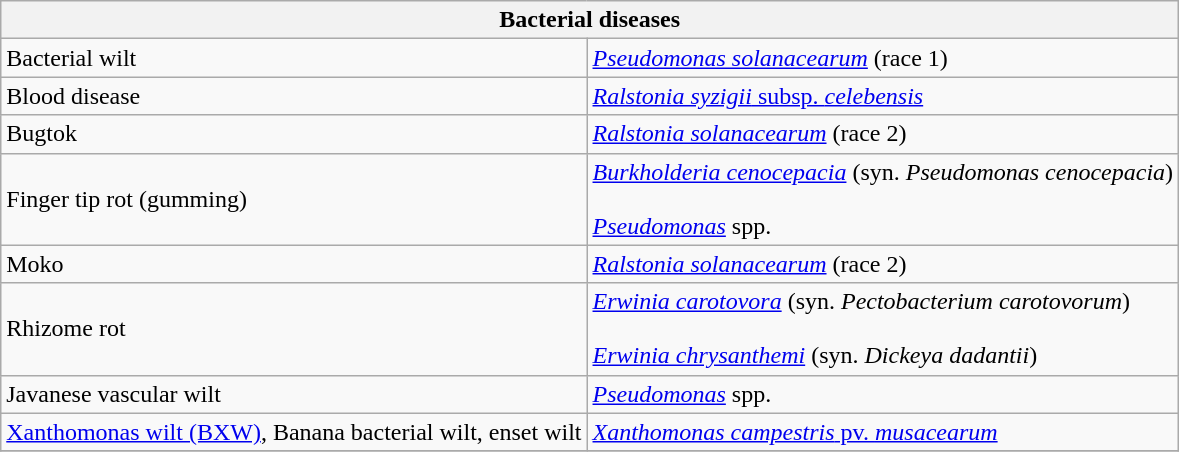<table class="wikitable" style="clear">
<tr>
<th colspan=2><strong>Bacterial diseases</strong><br></th>
</tr>
<tr>
<td>Bacterial wilt</td>
<td><em><a href='#'>Pseudomonas solanacearum</a></em> (race 1)</td>
</tr>
<tr>
<td>Blood disease</td>
<td><a href='#'><em>Ralstonia syzigii</em> subsp. <em>celebensis</em></a></td>
</tr>
<tr>
<td>Bugtok</td>
<td><em><a href='#'>Ralstonia solanacearum</a></em> (race 2)</td>
</tr>
<tr>
<td>Finger tip rot (gumming)</td>
<td><em><a href='#'>Burkholderia cenocepacia</a></em> (syn. <em>Pseudomonas cenocepacia</em>)<br><br><em><a href='#'>Pseudomonas</a></em> spp.</td>
</tr>
<tr>
<td>Moko</td>
<td><em><a href='#'>Ralstonia solanacearum</a></em> (race 2)</td>
</tr>
<tr>
<td>Rhizome rot</td>
<td><em><a href='#'>Erwinia carotovora</a></em> (syn. <em>Pectobacterium carotovorum</em>)<br><br><em><a href='#'>Erwinia chrysanthemi</a></em> (syn. <em>Dickeya dadantii</em>)</td>
</tr>
<tr>
<td>Javanese vascular wilt</td>
<td><em><a href='#'>Pseudomonas</a></em> spp.</td>
</tr>
<tr>
<td><a href='#'>Xanthomonas wilt (BXW)</a>, Banana bacterial wilt, enset wilt</td>
<td><a href='#'><em>Xanthomonas campestris</em> pv. <em>musacearum</em></a></td>
</tr>
<tr>
</tr>
</table>
